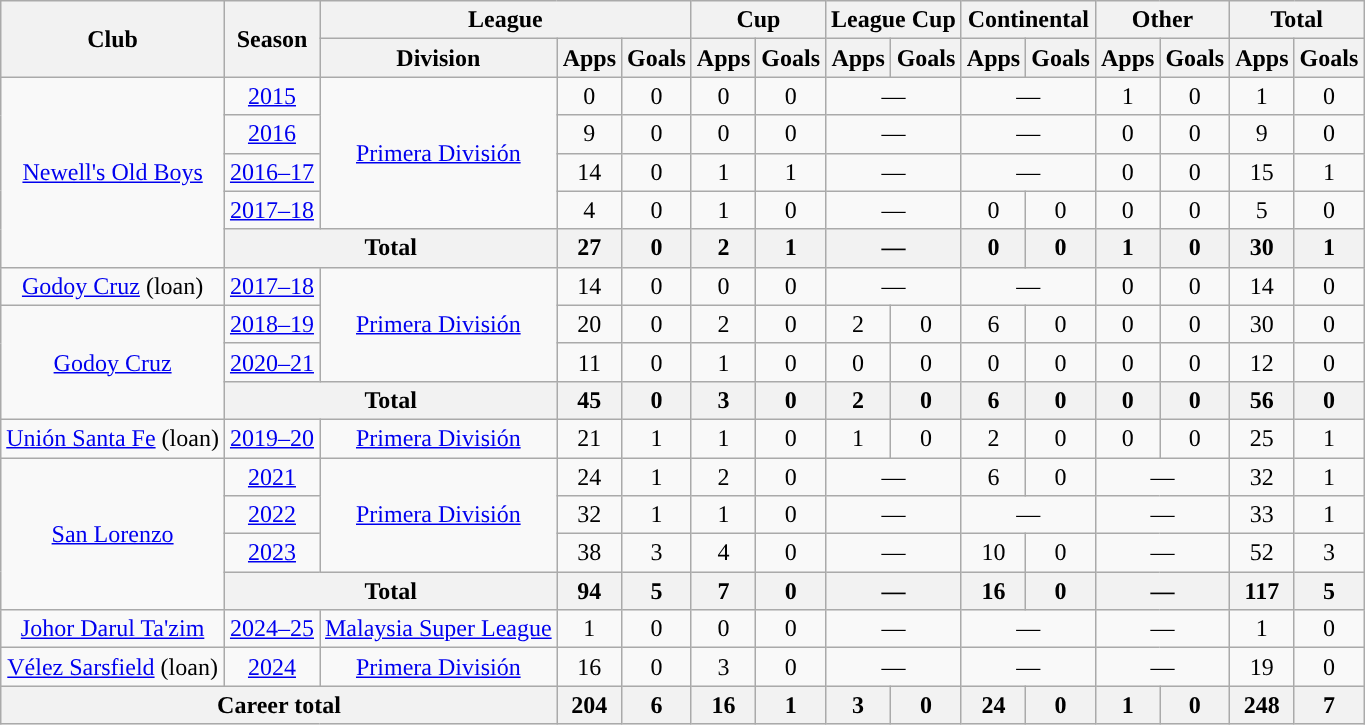<table class="wikitable" style="text-align:center">
<tr>
<th rowspan="2">Club</th>
<th rowspan="2">Season</th>
<th colspan="3">League</th>
<th colspan="2">Cup</th>
<th colspan="2">League Cup</th>
<th colspan="2">Continental</th>
<th colspan="2">Other</th>
<th colspan="2">Total</th>
</tr>
<tr>
<th>Division</th>
<th>Apps</th>
<th>Goals</th>
<th>Apps</th>
<th>Goals</th>
<th>Apps</th>
<th>Goals</th>
<th>Apps</th>
<th>Goals</th>
<th>Apps</th>
<th>Goals</th>
<th>Apps</th>
<th>Goals</th>
</tr>
<tr>
<td rowspan="5"><a href='#'>Newell's Old Boys</a></td>
<td><a href='#'>2015</a></td>
<td rowspan="4"><a href='#'>Primera División</a></td>
<td>0</td>
<td>0</td>
<td>0</td>
<td>0</td>
<td colspan="2">—</td>
<td colspan="2">—</td>
<td>1</td>
<td>0</td>
<td>1</td>
<td>0</td>
</tr>
<tr>
<td><a href='#'>2016</a></td>
<td>9</td>
<td>0</td>
<td>0</td>
<td>0</td>
<td colspan="2">—</td>
<td colspan="2">—</td>
<td>0</td>
<td>0</td>
<td>9</td>
<td>0</td>
</tr>
<tr>
<td><a href='#'>2016–17</a></td>
<td>14</td>
<td>0</td>
<td>1</td>
<td>1</td>
<td colspan="2">—</td>
<td colspan="2">—</td>
<td>0</td>
<td>0</td>
<td>15</td>
<td>1</td>
</tr>
<tr>
<td><a href='#'>2017–18</a></td>
<td>4</td>
<td>0</td>
<td>1</td>
<td>0</td>
<td colspan="2">—</td>
<td>0</td>
<td>0</td>
<td>0</td>
<td>0</td>
<td>5</td>
<td>0</td>
</tr>
<tr>
<th colspan="2">Total</th>
<th>27</th>
<th>0</th>
<th>2</th>
<th>1</th>
<th colspan="2">—</th>
<th>0</th>
<th>0</th>
<th>1</th>
<th>0</th>
<th>30</th>
<th>1</th>
</tr>
<tr>
<td rowspan="1"><a href='#'>Godoy Cruz</a> (loan)</td>
<td><a href='#'>2017–18</a></td>
<td rowspan="3"><a href='#'>Primera División</a></td>
<td>14</td>
<td>0</td>
<td>0</td>
<td>0</td>
<td colspan="2">—</td>
<td colspan="2">—</td>
<td>0</td>
<td>0</td>
<td>14</td>
<td>0</td>
</tr>
<tr>
<td rowspan="3"><a href='#'>Godoy Cruz</a></td>
<td><a href='#'>2018–19</a></td>
<td>20</td>
<td>0</td>
<td>2</td>
<td>0</td>
<td>2</td>
<td>0</td>
<td>6</td>
<td>0</td>
<td>0</td>
<td>0</td>
<td>30</td>
<td>0</td>
</tr>
<tr>
<td><a href='#'>2020–21</a></td>
<td>11</td>
<td>0</td>
<td>1</td>
<td>0</td>
<td>0</td>
<td>0</td>
<td>0</td>
<td>0</td>
<td>0</td>
<td>0</td>
<td>12</td>
<td>0</td>
</tr>
<tr>
<th colspan="2">Total</th>
<th>45</th>
<th>0</th>
<th>3</th>
<th>0</th>
<th>2</th>
<th>0</th>
<th>6</th>
<th>0</th>
<th>0</th>
<th>0</th>
<th>56</th>
<th>0</th>
</tr>
<tr>
<td rowspan="1"><a href='#'>Unión Santa Fe</a> (loan)</td>
<td><a href='#'>2019–20</a></td>
<td rowspan="1"><a href='#'>Primera División</a></td>
<td>21</td>
<td>1</td>
<td>1</td>
<td>0</td>
<td>1</td>
<td>0</td>
<td>2</td>
<td>0</td>
<td>0</td>
<td>0</td>
<td>25</td>
<td>1</td>
</tr>
<tr>
<td rowspan="4"><a href='#'>San Lorenzo</a></td>
<td><a href='#'>2021</a></td>
<td rowspan="3"><a href='#'>Primera División</a></td>
<td>24</td>
<td>1</td>
<td>2</td>
<td>0</td>
<td colspan="2">—</td>
<td>6</td>
<td>0</td>
<td colspan="2">—</td>
<td>32</td>
<td>1</td>
</tr>
<tr>
<td><a href='#'>2022</a></td>
<td>32</td>
<td>1</td>
<td>1</td>
<td>0</td>
<td colspan="2">—</td>
<td colspan="2">—</td>
<td colspan="2">—</td>
<td>33</td>
<td>1</td>
</tr>
<tr>
<td><a href='#'>2023</a></td>
<td>38</td>
<td>3</td>
<td>4</td>
<td>0</td>
<td colspan="2">—</td>
<td>10</td>
<td>0</td>
<td colspan="2">—</td>
<td>52</td>
<td>3</td>
</tr>
<tr>
<th colspan="2">Total</th>
<th>94</th>
<th>5</th>
<th>7</th>
<th>0</th>
<th colspan="2">—</th>
<th>16</th>
<th>0</th>
<th colspan="2">—</th>
<th>117</th>
<th>5</th>
</tr>
<tr>
<td><a href='#'>Johor Darul Ta'zim</a></td>
<td><a href='#'>2024–25</a></td>
<td><a href='#'>Malaysia Super League</a></td>
<td>1</td>
<td>0</td>
<td>0</td>
<td>0</td>
<td colspan="2">—</td>
<td colspan="2">—</td>
<td colspan="2">—</td>
<td>1</td>
<td>0</td>
</tr>
<tr>
<td><a href='#'>Vélez Sarsfield</a> (loan)</td>
<td><a href='#'>2024</a></td>
<td rowspan="1"><a href='#'>Primera División</a></td>
<td>16</td>
<td>0</td>
<td>3</td>
<td>0</td>
<td colspan="2">—</td>
<td colspan="2">—</td>
<td colspan="2">—</td>
<td>19</td>
<td>0</td>
</tr>
<tr>
<th colspan="3">Career total</th>
<th>204</th>
<th>6</th>
<th>16</th>
<th>1</th>
<th>3</th>
<th>0</th>
<th>24</th>
<th>0</th>
<th>1</th>
<th>0</th>
<th>248</th>
<th>7</th>
</tr>
</table>
